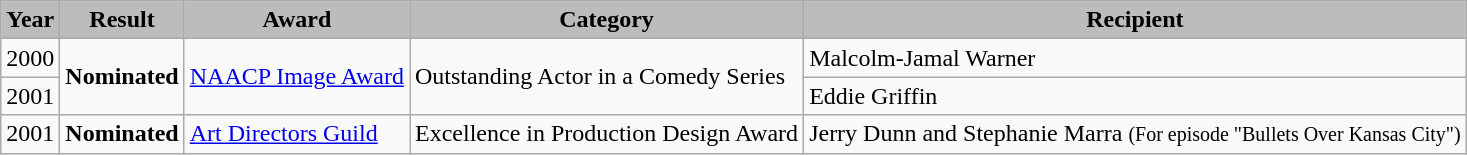<table class="wikitable">
<tr>
<th style="background:#bcbcbc;">Year</th>
<th style="background:#bcbcbc;">Result</th>
<th style="background:#bcbcbc;">Award</th>
<th style="background:#bcbcbc;">Category</th>
<th style="background:#bcbcbc;">Recipient</th>
</tr>
<tr>
<td>2000</td>
<td rowspan="2"><strong>Nominated</strong></td>
<td rowspan="2"><a href='#'>NAACP Image Award</a></td>
<td rowspan="2">Outstanding Actor in a Comedy Series</td>
<td>Malcolm-Jamal Warner</td>
</tr>
<tr>
<td>2001</td>
<td>Eddie Griffin</td>
</tr>
<tr>
<td>2001</td>
<td><strong>Nominated</strong></td>
<td><a href='#'>Art Directors Guild</a></td>
<td>Excellence in Production Design Award</td>
<td>Jerry Dunn and Stephanie Marra <small>(For episode "Bullets Over Kansas City")</small></td>
</tr>
</table>
